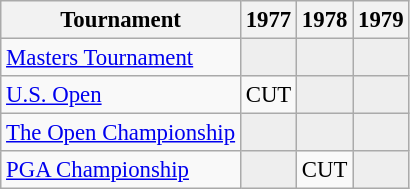<table class="wikitable" style="font-size:95%;text-align:center;">
<tr>
<th>Tournament</th>
<th>1977</th>
<th>1978</th>
<th>1979</th>
</tr>
<tr>
<td align=left><a href='#'>Masters Tournament</a></td>
<td style="background:#eeeeee;"></td>
<td style="background:#eeeeee;"></td>
<td style="background:#eeeeee;"></td>
</tr>
<tr>
<td align=left><a href='#'>U.S. Open</a></td>
<td>CUT</td>
<td style="background:#eeeeee;"></td>
<td style="background:#eeeeee;"></td>
</tr>
<tr>
<td align=left><a href='#'>The Open Championship</a></td>
<td style="background:#eeeeee;"></td>
<td style="background:#eeeeee;"></td>
<td style="background:#eeeeee;"></td>
</tr>
<tr>
<td align=left><a href='#'>PGA Championship</a></td>
<td style="background:#eeeeee;"></td>
<td>CUT</td>
<td style="background:#eeeeee;"></td>
</tr>
</table>
